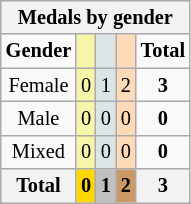<table class=wikitable style=font-size:85%>
<tr style="background:#efefef;">
<th colspan=7><strong>Medals by gender</strong></th>
</tr>
<tr align=center>
<td><strong>Gender</strong></td>
<td bgcolor=#f7f6a8></td>
<td bgcolor=#dce5e5></td>
<td bgcolor=#ffdab9></td>
<td><strong>Total</strong></td>
</tr>
<tr align=center>
<td>Female</td>
<td style="background:#F7F6A8;">0</td>
<td style="background:#DCE5E5;">1</td>
<td style="background:#FFDAB9;">2</td>
<td><strong>3</strong></td>
</tr>
<tr align=center>
<td>Male</td>
<td style="background:#F7F6A8;">0</td>
<td style="background:#DCE5E5;">0</td>
<td style="background:#FFDAB9;">0</td>
<td><strong>0</strong></td>
</tr>
<tr align=center>
<td>Mixed</td>
<td style="background:#F7F6A8;">0</td>
<td style="background:#DCE5E5;">0</td>
<td style="background:#FFDAB9;">0</td>
<td><strong>0</strong></td>
</tr>
<tr align=center>
<th><strong>Total</strong></th>
<th style="background:gold;"><strong>0</strong></th>
<th style="background:silver;"><strong>1</strong></th>
<th style="background:#c96;"><strong>2</strong></th>
<th><strong>3</strong></th>
</tr>
</table>
